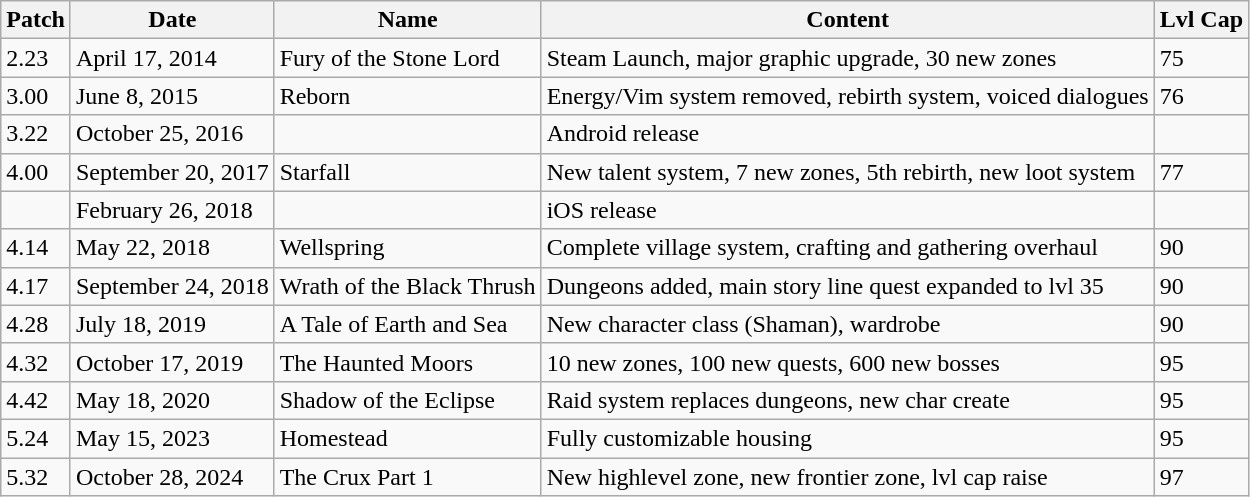<table class="wikitable">
<tr>
<th>Patch</th>
<th>Date</th>
<th>Name</th>
<th>Content</th>
<th>Lvl Cap</th>
</tr>
<tr>
<td>2.23</td>
<td>April 17, 2014</td>
<td>Fury of the Stone Lord</td>
<td>Steam Launch, major graphic upgrade, 30 new zones</td>
<td>75</td>
</tr>
<tr>
<td>3.00</td>
<td>June 8, 2015</td>
<td>Reborn</td>
<td>Energy/Vim system removed, rebirth system, voiced dialogues</td>
<td>76</td>
</tr>
<tr>
<td>3.22</td>
<td>October 25, 2016</td>
<td></td>
<td>Android release</td>
<td></td>
</tr>
<tr>
<td>4.00</td>
<td>September 20, 2017</td>
<td>Starfall</td>
<td>New talent system, 7 new zones, 5th rebirth, new loot system</td>
<td>77</td>
</tr>
<tr>
<td></td>
<td>February 26, 2018</td>
<td></td>
<td>iOS release</td>
<td></td>
</tr>
<tr>
<td>4.14</td>
<td>May 22, 2018</td>
<td>Wellspring</td>
<td>Complete village system, crafting and gathering overhaul</td>
<td>90</td>
</tr>
<tr>
<td>4.17</td>
<td>September 24, 2018</td>
<td>Wrath of the Black Thrush</td>
<td>Dungeons added, main story line quest expanded to lvl 35</td>
<td>90</td>
</tr>
<tr>
<td>4.28</td>
<td>July 18, 2019</td>
<td>A Tale of Earth and Sea</td>
<td>New character class (Shaman), wardrobe</td>
<td>90</td>
</tr>
<tr>
<td>4.32</td>
<td>October 17, 2019</td>
<td>The Haunted Moors</td>
<td>10 new zones, 100 new quests, 600 new bosses</td>
<td>95</td>
</tr>
<tr>
<td>4.42</td>
<td>May 18, 2020</td>
<td>Shadow of the Eclipse</td>
<td>Raid system replaces dungeons, new char create</td>
<td>95</td>
</tr>
<tr>
<td>5.24</td>
<td>May 15, 2023</td>
<td>Homestead</td>
<td>Fully customizable housing</td>
<td>95</td>
</tr>
<tr>
<td>5.32</td>
<td>October 28, 2024</td>
<td>The Crux Part 1</td>
<td>New highlevel zone, new frontier zone, lvl cap raise</td>
<td>97</td>
</tr>
</table>
